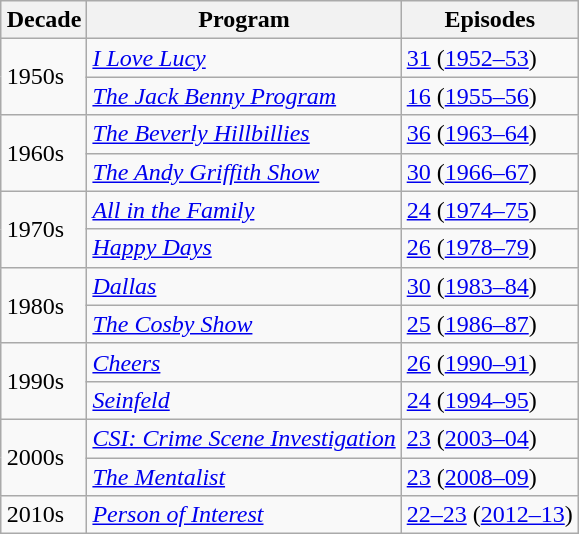<table class="wikitable" style="float: right;">
<tr>
<th>Decade</th>
<th>Program</th>
<th>Episodes</th>
</tr>
<tr>
<td rowspan=2>1950s</td>
<td><em><a href='#'>I Love Lucy</a></em></td>
<td><a href='#'>31</a> (<a href='#'>1952–53</a>)</td>
</tr>
<tr>
<td><em><a href='#'>The Jack Benny Program</a></em></td>
<td><a href='#'>16</a> (<a href='#'>1955–56</a>)</td>
</tr>
<tr>
<td rowspan=2>1960s</td>
<td><em><a href='#'>The Beverly Hillbillies</a></em></td>
<td><a href='#'>36</a> (<a href='#'>1963–64</a>)</td>
</tr>
<tr>
<td><em><a href='#'>The Andy Griffith Show</a></em></td>
<td><a href='#'>30</a> (<a href='#'>1966–67</a>)</td>
</tr>
<tr>
<td rowspan=2>1970s</td>
<td><em><a href='#'>All in the Family</a></em></td>
<td><a href='#'>24</a> (<a href='#'>1974–75</a>)</td>
</tr>
<tr>
<td><em><a href='#'>Happy Days</a></em></td>
<td><a href='#'>26</a> (<a href='#'>1978–79</a>)</td>
</tr>
<tr>
<td rowspan=2>1980s</td>
<td><em><a href='#'>Dallas</a></em></td>
<td><a href='#'>30</a> (<a href='#'>1983–84</a>)</td>
</tr>
<tr>
<td><em><a href='#'>The Cosby Show</a></em></td>
<td><a href='#'>25</a> (<a href='#'>1986–87</a>)</td>
</tr>
<tr>
<td rowspan=2>1990s</td>
<td><em><a href='#'>Cheers</a></em></td>
<td><a href='#'>26</a> (<a href='#'>1990–91</a>)</td>
</tr>
<tr>
<td><em><a href='#'>Seinfeld</a></em></td>
<td><a href='#'>24</a> (<a href='#'>1994–95</a>)</td>
</tr>
<tr>
<td rowspan=2>2000s</td>
<td><em><a href='#'>CSI: Crime Scene Investigation</a></em></td>
<td><a href='#'>23</a> (<a href='#'>2003–04</a>)</td>
</tr>
<tr>
<td><em><a href='#'>The Mentalist</a></em></td>
<td><a href='#'>23</a> (<a href='#'>2008–09</a>)</td>
</tr>
<tr>
<td>2010s</td>
<td><em><a href='#'>Person of Interest</a></em></td>
<td><a href='#'>22–23</a> (<a href='#'>2012–13</a>)</td>
</tr>
</table>
